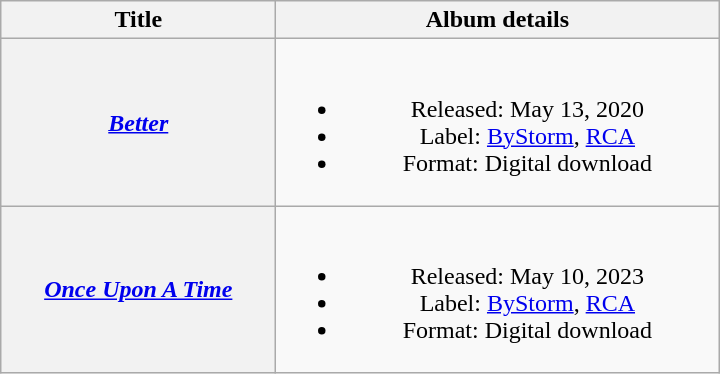<table class="wikitable plainrowheaders" style="text-align:center;">
<tr>
<th scope="col" style="width:11em;">Title</th>
<th scope="col" style="width:18em;">Album details</th>
</tr>
<tr>
<th scope="row"><em><a href='#'>Better</a></em></th>
<td><br><ul><li>Released: May 13, 2020</li><li>Label: <a href='#'>ByStorm</a>, <a href='#'>RCA</a></li><li>Format: Digital download</li></ul></td>
</tr>
<tr>
<th scope="row"><em><a href='#'>Once Upon A Time</a></em></th>
<td><br><ul><li>Released: May 10, 2023</li><li>Label: <a href='#'>ByStorm</a>, <a href='#'>RCA</a></li><li>Format: Digital download</li></ul></td>
</tr>
</table>
